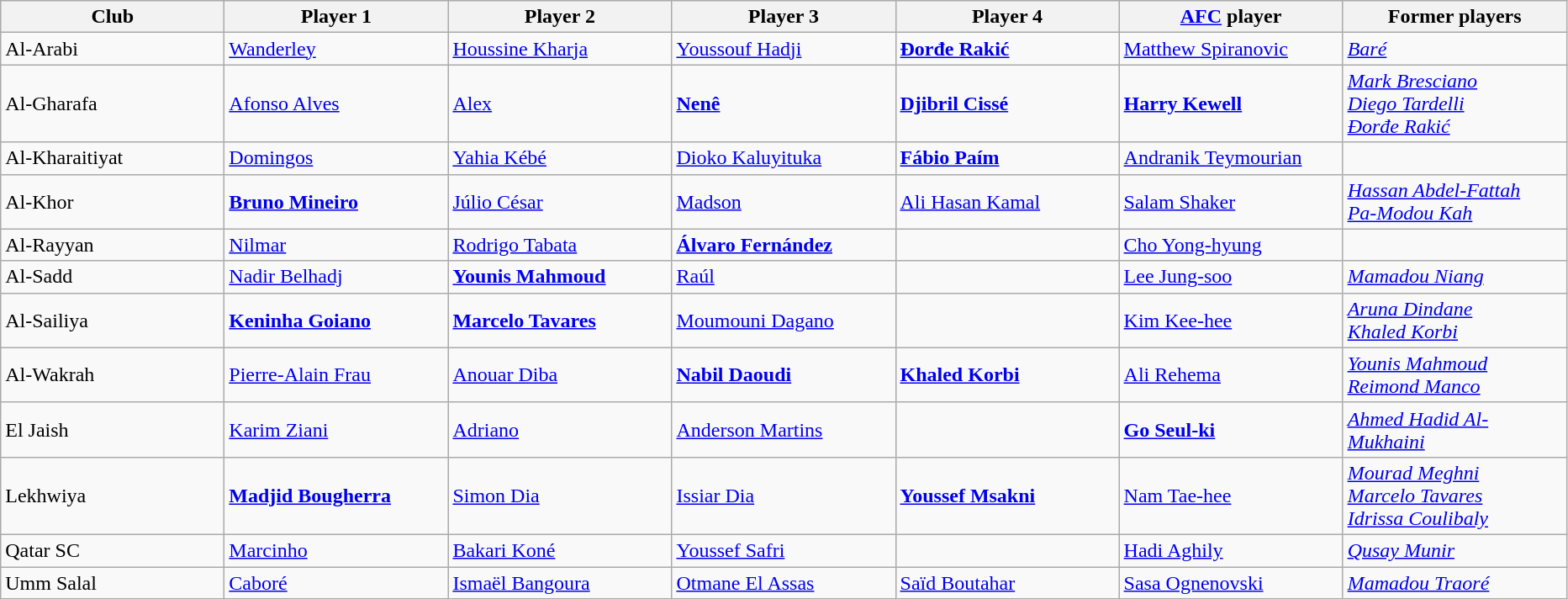<table class="wikitable">
<tr>
<th width="170">Club</th>
<th width="170">Player 1</th>
<th width="170">Player 2</th>
<th width="170">Player 3</th>
<th width="170">Player 4</th>
<th width="170"><a href='#'>AFC</a> player</th>
<th width="170">Former players</th>
</tr>
<tr>
<td>Al-Arabi</td>
<td> <a href='#'>Wanderley</a></td>
<td> <a href='#'>Houssine Kharja</a></td>
<td> <a href='#'>Youssouf Hadji</a></td>
<td> <strong><a href='#'>Đorđe Rakić</a></strong></td>
<td> <a href='#'>Matthew Spiranovic</a></td>
<td> <em><a href='#'>Baré</a></em></td>
</tr>
<tr>
<td>Al-Gharafa</td>
<td> <a href='#'>Afonso Alves</a></td>
<td> <a href='#'>Alex</a></td>
<td> <strong><a href='#'>Nenê</a></strong></td>
<td> <strong><a href='#'>Djibril Cissé</a></strong></td>
<td> <strong><a href='#'>Harry Kewell</a></strong></td>
<td> <em><a href='#'>Mark Bresciano</a></em> <br>  <em><a href='#'>Diego Tardelli</a></em> <br>  <em><a href='#'>Đorđe Rakić</a></em></td>
</tr>
<tr>
<td>Al-Kharaitiyat</td>
<td> <a href='#'>Domingos</a></td>
<td> <a href='#'>Yahia Kébé</a></td>
<td> <a href='#'>Dioko Kaluyituka</a></td>
<td> <strong><a href='#'>Fábio Paím</a></strong></td>
<td> <a href='#'>Andranik Teymourian</a></td>
<td></td>
</tr>
<tr>
<td>Al-Khor</td>
<td> <strong><a href='#'>Bruno Mineiro</a></strong></td>
<td> <a href='#'>Júlio César</a></td>
<td> <a href='#'>Madson</a></td>
<td> <a href='#'>Ali Hasan Kamal</a></td>
<td> <a href='#'>Salam Shaker</a></td>
<td> <em><a href='#'>Hassan Abdel-Fattah</a></em> <br>  <em><a href='#'>Pa-Modou Kah</a></em></td>
</tr>
<tr>
<td>Al-Rayyan</td>
<td> <a href='#'>Nilmar</a></td>
<td> <a href='#'>Rodrigo Tabata</a></td>
<td> <strong><a href='#'>Álvaro Fernández</a></strong></td>
<td></td>
<td> <a href='#'>Cho Yong-hyung</a></td>
<td></td>
</tr>
<tr>
<td>Al-Sadd</td>
<td> <a href='#'>Nadir Belhadj</a></td>
<td> <strong><a href='#'>Younis Mahmoud</a></strong></td>
<td> <a href='#'>Raúl</a></td>
<td></td>
<td> <a href='#'>Lee Jung-soo</a></td>
<td> <em><a href='#'>Mamadou Niang</a></em></td>
</tr>
<tr>
<td>Al-Sailiya</td>
<td> <strong><a href='#'>Keninha Goiano</a></strong></td>
<td> <strong><a href='#'>Marcelo Tavares</a></strong></td>
<td> <a href='#'>Moumouni Dagano</a></td>
<td></td>
<td> <a href='#'>Kim Kee-hee</a></td>
<td> <em><a href='#'>Aruna Dindane</a></em><br>  <em><a href='#'>Khaled Korbi</a></em></td>
</tr>
<tr>
<td>Al-Wakrah</td>
<td> <a href='#'>Pierre-Alain Frau</a></td>
<td> <a href='#'>Anouar Diba</a></td>
<td> <strong><a href='#'>Nabil Daoudi</a></strong></td>
<td> <strong><a href='#'>Khaled Korbi</a></strong></td>
<td> <a href='#'>Ali Rehema</a></td>
<td> <em><a href='#'>Younis Mahmoud</a></em> <br>  <em><a href='#'>Reimond Manco</a></em></td>
</tr>
<tr>
<td>El Jaish</td>
<td> <a href='#'>Karim Ziani</a></td>
<td> <a href='#'>Adriano</a></td>
<td> <a href='#'>Anderson Martins</a></td>
<td></td>
<td> <strong><a href='#'>Go Seul-ki</a></strong></td>
<td> <em><a href='#'>Ahmed Hadid Al-Mukhaini</a></em></td>
</tr>
<tr>
<td>Lekhwiya</td>
<td> <strong><a href='#'>Madjid Bougherra</a></strong></td>
<td> <a href='#'>Simon Dia</a></td>
<td> <a href='#'>Issiar Dia</a></td>
<td> <strong><a href='#'>Youssef Msakni</a></strong></td>
<td> <a href='#'>Nam Tae-hee</a></td>
<td> <em><a href='#'>Mourad Meghni</a></em> <br>  <em><a href='#'>Marcelo Tavares</a></em> <br>  <em><a href='#'>Idrissa Coulibaly</a></em></td>
</tr>
<tr>
<td>Qatar SC</td>
<td> <a href='#'>Marcinho</a></td>
<td> <a href='#'>Bakari Koné</a></td>
<td> <a href='#'>Youssef Safri</a></td>
<td></td>
<td> <a href='#'>Hadi Aghily</a></td>
<td> <em><a href='#'>Qusay Munir</a></em></td>
</tr>
<tr>
<td>Umm Salal</td>
<td> <a href='#'>Caboré</a></td>
<td> <a href='#'>Ismaël Bangoura</a></td>
<td> <a href='#'>Otmane El Assas</a></td>
<td> <a href='#'>Saïd Boutahar</a></td>
<td> <a href='#'>Sasa Ognenovski</a></td>
<td> <em><a href='#'>Mamadou Traoré</a></em></td>
</tr>
</table>
